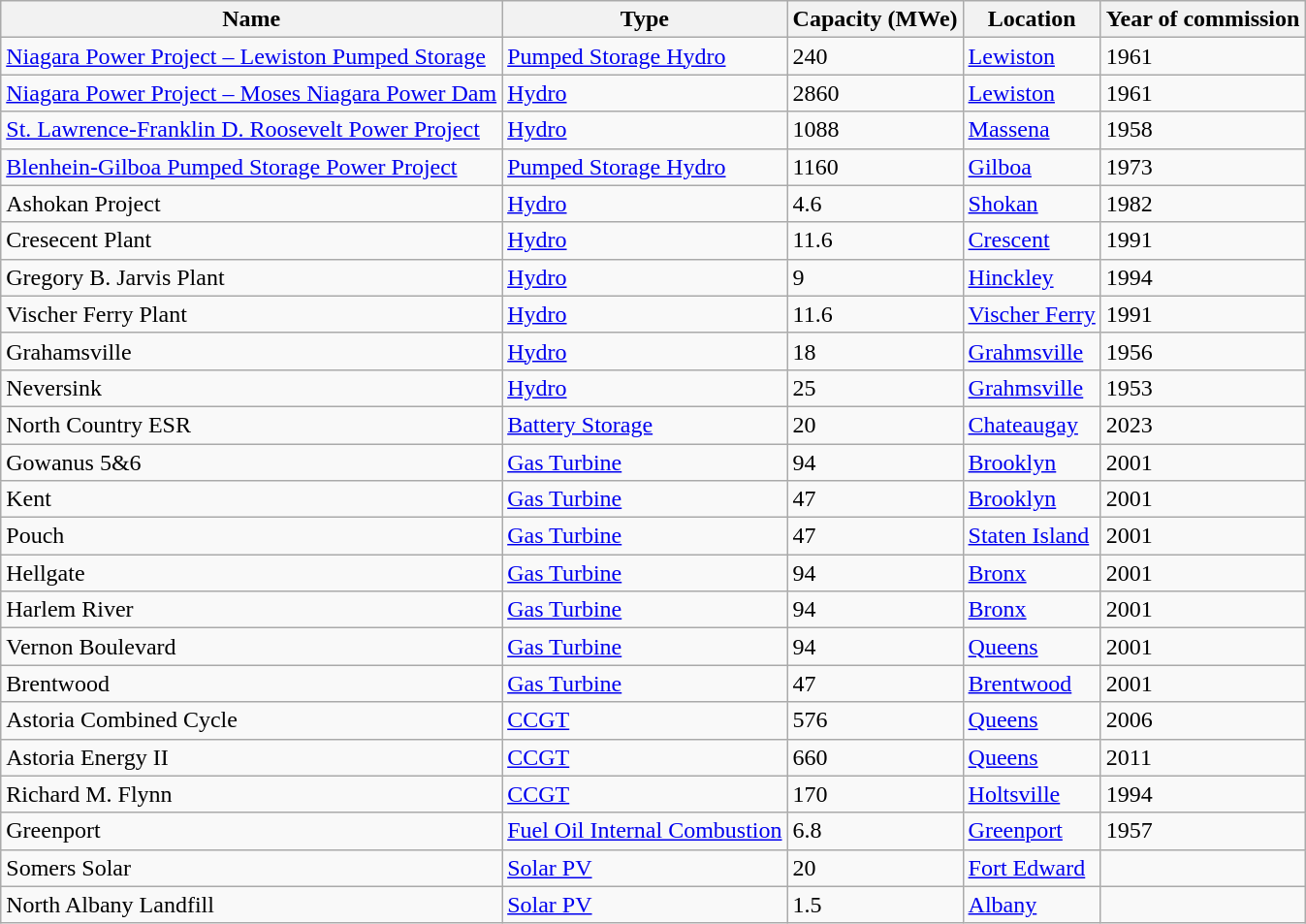<table class="wikitable">
<tr>
<th>Name</th>
<th>Type</th>
<th>Capacity (MWe)</th>
<th>Location</th>
<th>Year of commission</th>
</tr>
<tr>
<td><a href='#'>Niagara Power Project – Lewiston Pumped Storage</a></td>
<td><a href='#'>Pumped Storage Hydro</a></td>
<td>240</td>
<td><a href='#'>Lewiston</a></td>
<td>1961</td>
</tr>
<tr>
<td><a href='#'>Niagara Power Project – Moses Niagara Power Dam</a></td>
<td><a href='#'>Hydro</a></td>
<td>2860</td>
<td><a href='#'>Lewiston</a></td>
<td>1961</td>
</tr>
<tr>
<td><a href='#'>St. Lawrence-Franklin D. Roosevelt Power Project</a></td>
<td><a href='#'>Hydro</a></td>
<td>1088</td>
<td><a href='#'>Massena</a></td>
<td>1958</td>
</tr>
<tr>
<td><a href='#'>Blenhein-Gilboa Pumped Storage Power Project</a></td>
<td><a href='#'>Pumped Storage Hydro</a></td>
<td>1160</td>
<td><a href='#'>Gilboa</a></td>
<td>1973</td>
</tr>
<tr>
<td>Ashokan Project</td>
<td><a href='#'>Hydro</a></td>
<td>4.6</td>
<td><a href='#'>Shokan</a></td>
<td>1982</td>
</tr>
<tr>
<td>Cresecent Plant</td>
<td><a href='#'>Hydro</a></td>
<td>11.6</td>
<td><a href='#'>Crescent</a></td>
<td>1991</td>
</tr>
<tr>
<td>Gregory B. Jarvis Plant</td>
<td><a href='#'>Hydro</a></td>
<td>9</td>
<td><a href='#'>Hinckley</a></td>
<td>1994</td>
</tr>
<tr>
<td>Vischer Ferry Plant</td>
<td><a href='#'>Hydro</a></td>
<td>11.6</td>
<td><a href='#'>Vischer Ferry</a></td>
<td>1991</td>
</tr>
<tr>
<td>Grahamsville</td>
<td><a href='#'>Hydro</a></td>
<td>18</td>
<td><a href='#'>Grahmsville</a></td>
<td>1956</td>
</tr>
<tr>
<td>Neversink</td>
<td><a href='#'>Hydro</a></td>
<td>25</td>
<td><a href='#'>Grahmsville</a></td>
<td>1953</td>
</tr>
<tr>
<td>North Country ESR</td>
<td><a href='#'>Battery Storage</a></td>
<td>20</td>
<td><a href='#'>Chateaugay</a></td>
<td>2023</td>
</tr>
<tr>
<td>Gowanus 5&6</td>
<td><a href='#'>Gas Turbine</a></td>
<td>94</td>
<td><a href='#'>Brooklyn</a></td>
<td>2001</td>
</tr>
<tr>
<td>Kent</td>
<td><a href='#'>Gas Turbine</a></td>
<td>47</td>
<td><a href='#'>Brooklyn</a></td>
<td>2001</td>
</tr>
<tr>
<td>Pouch</td>
<td><a href='#'>Gas Turbine</a></td>
<td>47</td>
<td><a href='#'>Staten Island</a></td>
<td>2001</td>
</tr>
<tr>
<td>Hellgate</td>
<td><a href='#'>Gas Turbine</a></td>
<td>94</td>
<td><a href='#'>Bronx</a></td>
<td>2001</td>
</tr>
<tr>
<td>Harlem River</td>
<td><a href='#'>Gas Turbine</a></td>
<td>94</td>
<td><a href='#'>Bronx</a></td>
<td>2001</td>
</tr>
<tr>
<td>Vernon Boulevard</td>
<td><a href='#'>Gas Turbine</a></td>
<td>94</td>
<td><a href='#'>Queens</a></td>
<td>2001</td>
</tr>
<tr>
<td>Brentwood</td>
<td><a href='#'>Gas Turbine</a></td>
<td>47</td>
<td><a href='#'>Brentwood</a></td>
<td>2001</td>
</tr>
<tr>
<td>Astoria Combined Cycle</td>
<td><a href='#'>CCGT</a></td>
<td>576</td>
<td><a href='#'>Queens</a></td>
<td>2006</td>
</tr>
<tr>
<td>Astoria Energy II</td>
<td><a href='#'>CCGT</a></td>
<td>660</td>
<td><a href='#'>Queens</a></td>
<td>2011</td>
</tr>
<tr>
<td>Richard M. Flynn</td>
<td><a href='#'>CCGT</a></td>
<td>170</td>
<td><a href='#'>Holtsville</a></td>
<td>1994</td>
</tr>
<tr>
<td>Greenport</td>
<td><a href='#'>Fuel Oil Internal Combustion</a></td>
<td>6.8</td>
<td><a href='#'>Greenport</a></td>
<td>1957</td>
</tr>
<tr>
<td>Somers Solar</td>
<td><a href='#'>Solar PV</a></td>
<td>20</td>
<td><a href='#'>Fort Edward</a></td>
<td></td>
</tr>
<tr>
<td>North Albany Landfill</td>
<td><a href='#'>Solar PV</a></td>
<td>1.5</td>
<td><a href='#'>Albany</a></td>
<td></td>
</tr>
</table>
